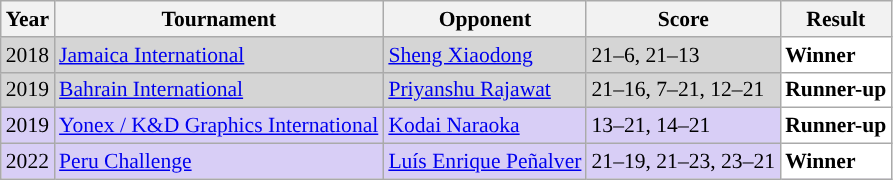<table class="sortable wikitable" style="font-size: 90%;">
<tr>
<th>Year</th>
<th>Tournament</th>
<th>Opponent</th>
<th>Score</th>
<th>Result</th>
</tr>
<tr style="background:#D5D5D5">
<td align="center">2018</td>
<td align="left"><a href='#'>Jamaica International</a></td>
<td align="left"> <a href='#'>Sheng Xiaodong</a></td>
<td align="left">21–6, 21–13</td>
<td style="text-align:left; background:white"> <strong>Winner</strong></td>
</tr>
<tr style="background:#D5D5D5">
<td align="center">2019</td>
<td align="left"><a href='#'>Bahrain International</a></td>
<td align="left"> <a href='#'>Priyanshu Rajawat</a></td>
<td align="left">21–16, 7–21, 12–21</td>
<td style="text-align:left; background:white"> <strong>Runner-up</strong></td>
</tr>
<tr style="background:#D8CEF6">
<td align="center">2019</td>
<td align="left"><a href='#'>Yonex / K&D Graphics International</a></td>
<td align="left"> <a href='#'>Kodai Naraoka</a></td>
<td align="left">13–21, 14–21</td>
<td style="text-align:left; background:white"> <strong>Runner-up</strong></td>
</tr>
<tr style="background:#D8CEF6">
<td align="center">2022</td>
<td align="left"><a href='#'>Peru Challenge</a></td>
<td align="left"> <a href='#'>Luís Enrique Peñalver</a></td>
<td align="left">21–19, 21–23, 23–21</td>
<td style="text-align:left; background:white"> <strong>Winner</strong></td>
</tr>
</table>
